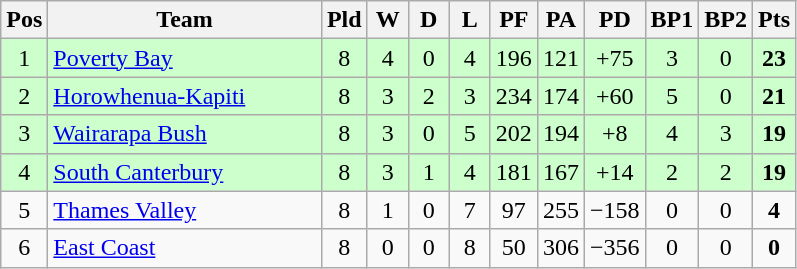<table class="wikitable" style="text-align:center">
<tr>
<th width=20 abbr="Position">Pos</th>
<th width=175>Team</th>
<th width=20 abbr="Played">Pld</th>
<th width=20 abbr="Won">W</th>
<th width=20 abbr="Drawn">D</th>
<th width=20 abbr="Lost">L</th>
<th width=20 abbr="Points for">PF</th>
<th width=20 abbr="Points against">PA</th>
<th width=25 abbr="Points difference">PD</th>
<th width=20 abbr="Bonus Points 1">BP1</th>
<th width=20 abbr="Bonus Points 2">BP2</th>
<th width=20 abbr="Points">Pts</th>
</tr>
<tr style="background:#ccffcc">
<td>1</td>
<td style="text-align:left"><a href='#'>Poverty Bay</a></td>
<td>8</td>
<td>4</td>
<td>0</td>
<td>4</td>
<td>196</td>
<td>121</td>
<td>+75</td>
<td>3</td>
<td>0</td>
<td><strong>23</strong></td>
</tr>
<tr style="background:#ccffcc">
<td>2</td>
<td style="text-align:left"><a href='#'>Horowhenua-Kapiti</a></td>
<td>8</td>
<td>3</td>
<td>2</td>
<td>3</td>
<td>234</td>
<td>174</td>
<td>+60</td>
<td>5</td>
<td>0</td>
<td><strong>21</strong></td>
</tr>
<tr style="background:#ccffcc">
<td>3</td>
<td style="text-align:left"><a href='#'>Wairarapa Bush</a></td>
<td>8</td>
<td>3</td>
<td>0</td>
<td>5</td>
<td>202</td>
<td>194</td>
<td>+8</td>
<td>4</td>
<td>3</td>
<td><strong>19</strong></td>
</tr>
<tr style="background:#ccffcc">
<td>4</td>
<td style="text-align:left"><a href='#'>South Canterbury</a></td>
<td>8</td>
<td>3</td>
<td>1</td>
<td>4</td>
<td>181</td>
<td>167</td>
<td>+14</td>
<td>2</td>
<td>2</td>
<td><strong>19</strong></td>
</tr>
<tr>
<td>5</td>
<td style="text-align:left"><a href='#'>Thames Valley</a></td>
<td>8</td>
<td>1</td>
<td>0</td>
<td>7</td>
<td>97</td>
<td>255</td>
<td>−158</td>
<td>0</td>
<td>0</td>
<td><strong>4</strong></td>
</tr>
<tr>
<td>6</td>
<td style="text-align:left"><a href='#'>East Coast</a></td>
<td>8</td>
<td>0</td>
<td>0</td>
<td>8</td>
<td>50</td>
<td>306</td>
<td>−356</td>
<td>0</td>
<td>0</td>
<td><strong>0</strong></td>
</tr>
</table>
